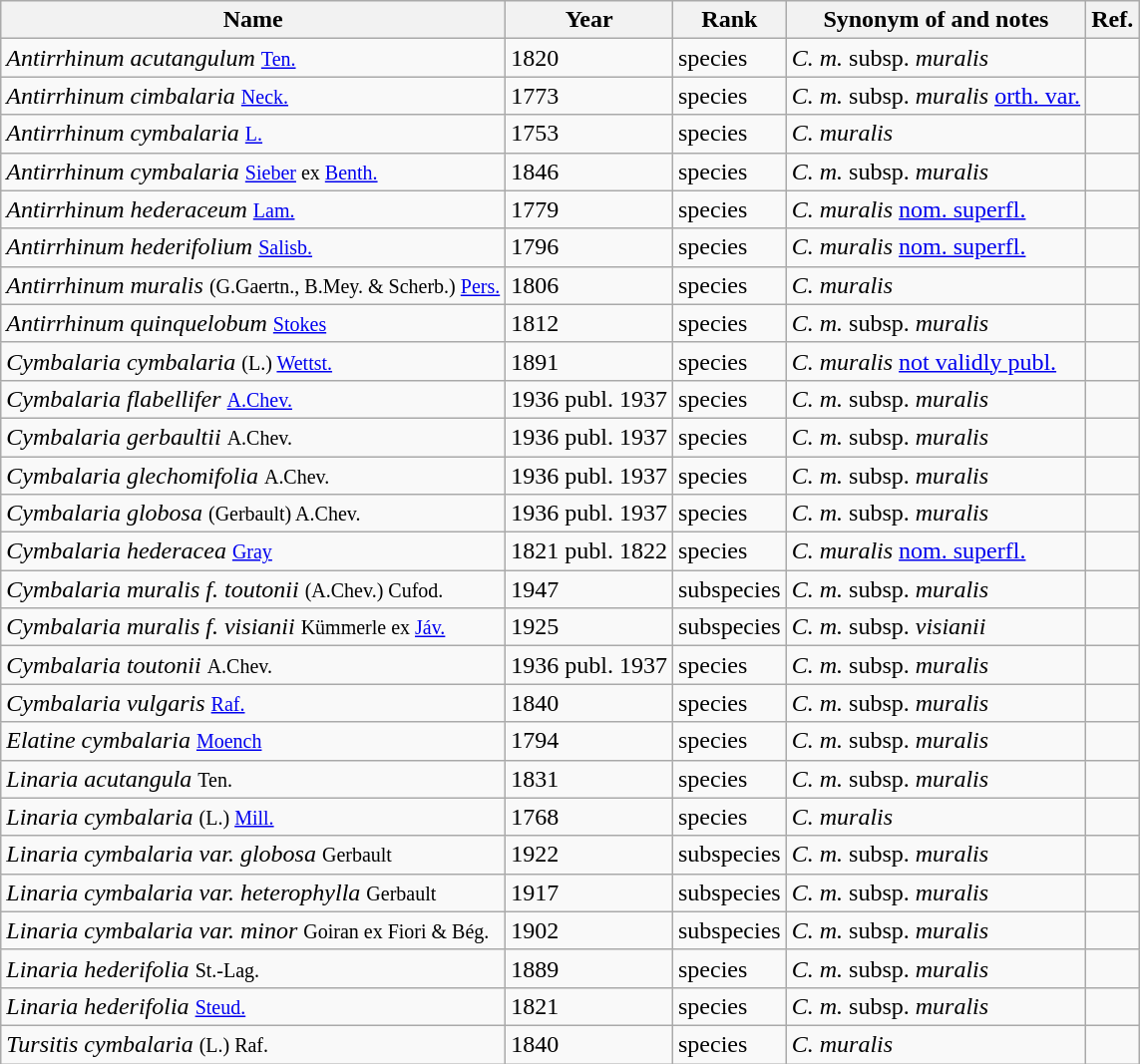<table class="wikitable sortable mw-collapsible mw-collapsed">
<tr>
<th>Name</th>
<th>Year</th>
<th>Rank</th>
<th>Synonym of and notes</th>
<th>Ref.</th>
</tr>
<tr>
<td><em>Antirrhinum acutangulum</em> <small><a href='#'>Ten.</a></small></td>
<td>1820</td>
<td>species</td>
<td><em>C. m.</em> subsp. <em>muralis</em></td>
<td></td>
</tr>
<tr>
<td><em>Antirrhinum cimbalaria</em> <small><a href='#'>Neck.</a></small></td>
<td>1773</td>
<td>species</td>
<td><em>C. m.</em> subsp. <em>muralis</em> <a href='#'>orth. var.</a></td>
<td></td>
</tr>
<tr>
<td><em>Antirrhinum cymbalaria</em> <small><a href='#'>L.</a></small></td>
<td>1753</td>
<td>species</td>
<td><em>C. muralis</em></td>
<td></td>
</tr>
<tr>
<td><em>Antirrhinum cymbalaria</em> <small><a href='#'>Sieber</a> ex <a href='#'>Benth.</a></small></td>
<td>1846</td>
<td>species</td>
<td><em>C. m.</em> subsp. <em>muralis</em></td>
<td></td>
</tr>
<tr>
<td><em>Antirrhinum hederaceum</em> <small><a href='#'>Lam.</a></small></td>
<td>1779</td>
<td>species</td>
<td><em>C. muralis</em> <a href='#'>nom. superfl.</a></td>
<td></td>
</tr>
<tr>
<td><em>Antirrhinum hederifolium</em> <small><a href='#'>Salisb.</a></small></td>
<td>1796</td>
<td>species</td>
<td><em>C. muralis</em> <a href='#'>nom. superfl.</a></td>
<td></td>
</tr>
<tr>
<td><em>Antirrhinum muralis</em> <small>(G.Gaertn., B.Mey. & Scherb.) <a href='#'>Pers.</a></small></td>
<td>1806</td>
<td>species</td>
<td><em>C. muralis</em></td>
<td></td>
</tr>
<tr>
<td><em>Antirrhinum quinquelobum</em> <small><a href='#'>Stokes</a></small></td>
<td>1812</td>
<td>species</td>
<td><em>C. m.</em> subsp. <em>muralis</em></td>
<td></td>
</tr>
<tr>
<td><em>Cymbalaria cymbalaria</em> <small>(L.) <a href='#'>Wettst.</a></small></td>
<td>1891</td>
<td>species</td>
<td><em>C. muralis</em> <a href='#'>not validly publ.</a></td>
<td></td>
</tr>
<tr>
<td><em>Cymbalaria flabellifer</em> <small><a href='#'>A.Chev.</a></small></td>
<td>1936 publ. 1937</td>
<td>species</td>
<td><em>C. m.</em> subsp. <em>muralis</em></td>
<td></td>
</tr>
<tr>
<td><em>Cymbalaria gerbaultii</em> <small>A.Chev.</small></td>
<td>1936 publ. 1937</td>
<td>species</td>
<td><em>C. m.</em> subsp. <em>muralis</em></td>
<td></td>
</tr>
<tr>
<td><em>Cymbalaria glechomifolia</em> <small>A.Chev.</small></td>
<td>1936 publ. 1937</td>
<td>species</td>
<td><em>C. m.</em> subsp. <em>muralis</em></td>
<td></td>
</tr>
<tr>
<td><em>Cymbalaria globosa</em> <small>(Gerbault) A.Chev.</small></td>
<td>1936 publ. 1937</td>
<td>species</td>
<td><em>C. m.</em> subsp. <em>muralis</em></td>
<td></td>
</tr>
<tr>
<td><em>Cymbalaria hederacea</em> <small><a href='#'>Gray</a></small></td>
<td>1821 publ. 1822</td>
<td>species</td>
<td><em>C. muralis</em> <a href='#'>nom. superfl.</a></td>
<td></td>
</tr>
<tr>
<td><em>Cymbalaria muralis f. toutonii</em> <small>(A.Chev.) Cufod.</small></td>
<td>1947</td>
<td>subspecies</td>
<td><em>C. m.</em> subsp. <em>muralis</em></td>
<td></td>
</tr>
<tr>
<td><em>Cymbalaria muralis f. visianii</em> <small>Kümmerle ex <a href='#'>Jáv.</a></small></td>
<td>1925</td>
<td>subspecies</td>
<td><em>C. m.</em> subsp. <em>visianii</em></td>
<td></td>
</tr>
<tr>
<td><em>Cymbalaria toutonii</em> <small>A.Chev.</small></td>
<td>1936 publ. 1937</td>
<td>species</td>
<td><em>C. m.</em> subsp. <em>muralis</em></td>
<td></td>
</tr>
<tr>
<td><em>Cymbalaria vulgaris</em> <small><a href='#'>Raf.</a></small></td>
<td>1840</td>
<td>species</td>
<td><em>C. m.</em> subsp. <em>muralis</em></td>
<td></td>
</tr>
<tr>
<td><em>Elatine cymbalaria</em> <small><a href='#'>Moench</a></small></td>
<td>1794</td>
<td>species</td>
<td><em>C. m.</em> subsp. <em>muralis</em></td>
<td></td>
</tr>
<tr>
<td><em>Linaria acutangula</em> <small>Ten.</small></td>
<td>1831</td>
<td>species</td>
<td><em>C. m.</em> subsp. <em>muralis</em></td>
<td></td>
</tr>
<tr>
<td><em>Linaria cymbalaria</em> <small>(L.) <a href='#'>Mill.</a></small></td>
<td>1768</td>
<td>species</td>
<td><em>C. muralis</em></td>
<td></td>
</tr>
<tr>
<td><em>Linaria cymbalaria var. globosa</em> <small>Gerbault</small></td>
<td>1922</td>
<td>subspecies</td>
<td><em>C. m.</em> subsp. <em>muralis</em></td>
<td></td>
</tr>
<tr>
<td><em>Linaria cymbalaria var. heterophylla</em> <small>Gerbault</small></td>
<td>1917</td>
<td>subspecies</td>
<td><em>C. m.</em> subsp. <em>muralis</em></td>
<td></td>
</tr>
<tr>
<td><em>Linaria cymbalaria var. minor</em> <small>Goiran ex Fiori & Bég.</small></td>
<td>1902</td>
<td>subspecies</td>
<td><em>C. m.</em> subsp. <em>muralis</em></td>
<td></td>
</tr>
<tr>
<td><em>Linaria hederifolia</em> <small>St.-Lag.</small></td>
<td>1889</td>
<td>species</td>
<td><em>C. m.</em> subsp. <em>muralis</em></td>
<td></td>
</tr>
<tr>
<td><em>Linaria hederifolia</em> <small><a href='#'>Steud.</a></small></td>
<td>1821</td>
<td>species</td>
<td><em>C. m.</em> subsp. <em>muralis</em></td>
<td></td>
</tr>
<tr>
<td><em>Tursitis cymbalaria</em> <small>(L.) Raf.</small></td>
<td>1840</td>
<td>species</td>
<td><em>C. muralis</em></td>
<td></td>
</tr>
</table>
